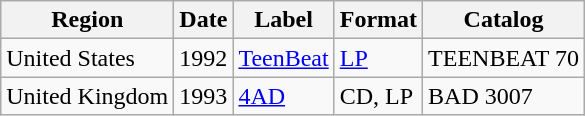<table class="wikitable">
<tr>
<th>Region</th>
<th>Date</th>
<th>Label</th>
<th>Format</th>
<th>Catalog</th>
</tr>
<tr>
<td>United States</td>
<td>1992</td>
<td><a href='#'>TeenBeat</a></td>
<td><a href='#'>LP</a></td>
<td>TEENBEAT 70</td>
</tr>
<tr>
<td>United Kingdom</td>
<td>1993</td>
<td><a href='#'>4AD</a></td>
<td>CD, LP</td>
<td>BAD 3007</td>
</tr>
</table>
